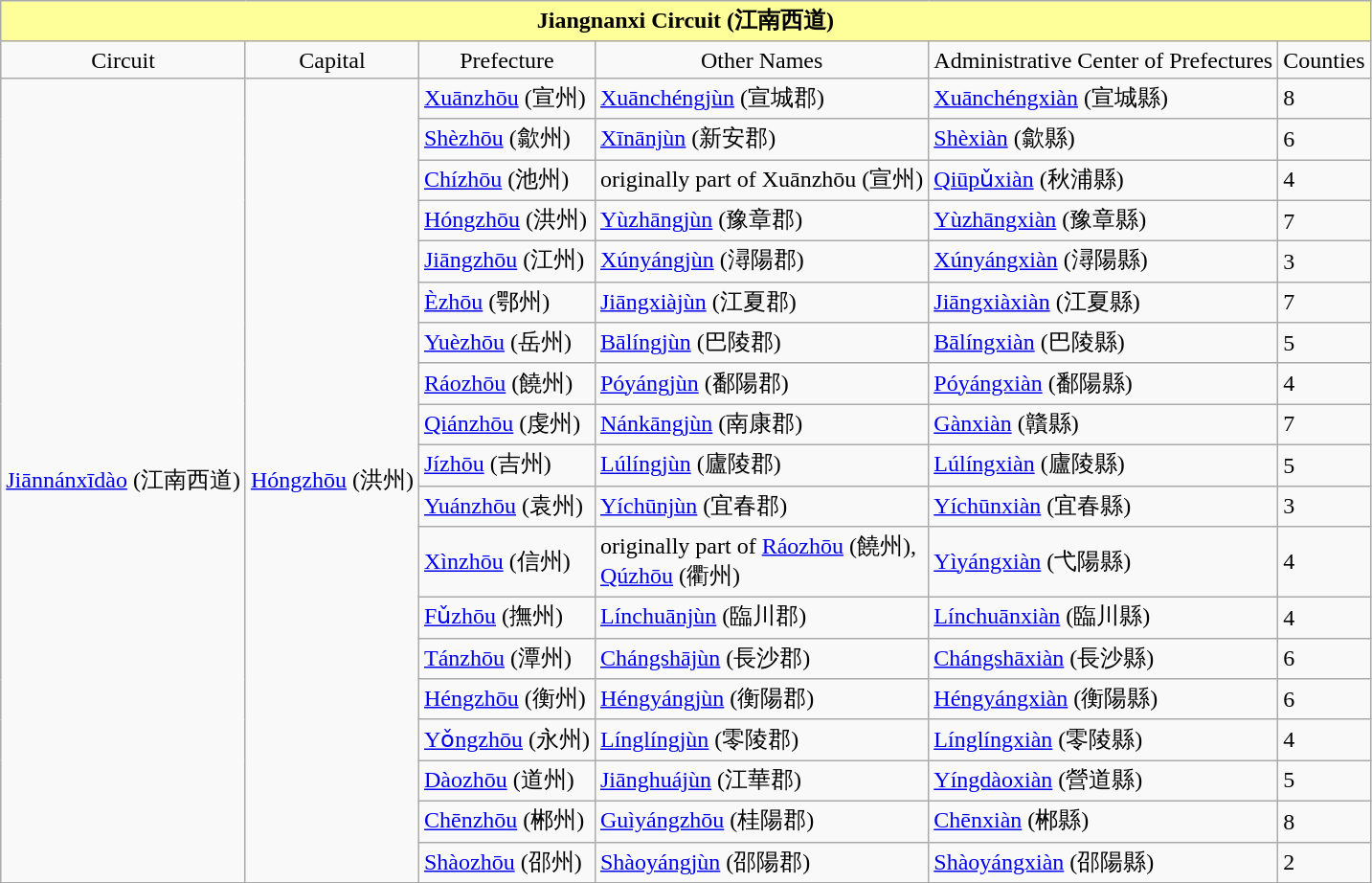<table class="wikitable collapsible collapsed">
<tr>
<th colspan="12" align="center" style="background: #ffff99;"><strong>Jiangnanxi Circuit (江南西道)</strong></th>
</tr>
<tr align="center">
<td>Circuit</td>
<td>Capital</td>
<td>Prefecture</td>
<td>Other Names</td>
<td>Administrative Center of Prefectures</td>
<td>Counties</td>
</tr>
<tr>
<td rowspan="19"><a href='#'>Jiānnánxīdào</a> (江南西道)</td>
<td rowspan="19"><a href='#'>Hóngzhōu</a> (洪州)</td>
<td><a href='#'>Xuānzhōu</a> (宣州)</td>
<td><a href='#'>Xuānchéngjùn</a> (宣城郡)</td>
<td><a href='#'>Xuānchéngxiàn</a> (宣城縣)</td>
<td>8</td>
</tr>
<tr>
<td><a href='#'>Shèzhōu</a> (歙州)</td>
<td><a href='#'>Xīnānjùn</a> (新安郡)</td>
<td><a href='#'>Shèxiàn</a> (歙縣)</td>
<td>6</td>
</tr>
<tr>
<td><a href='#'>Chízhōu</a> (池州)</td>
<td>originally part of Xuānzhōu (宣州)</td>
<td><a href='#'>Qiūpǔxiàn</a> (秋浦縣)</td>
<td>4</td>
</tr>
<tr>
<td><a href='#'>Hóngzhōu</a> (洪州)</td>
<td><a href='#'>Yùzhāngjùn</a> (豫章郡)</td>
<td><a href='#'>Yùzhāngxiàn</a> (豫章縣)</td>
<td>7</td>
</tr>
<tr>
<td><a href='#'>Jiāngzhōu</a> (江州)</td>
<td><a href='#'>Xúnyángjùn</a> (潯陽郡)</td>
<td><a href='#'>Xúnyángxiàn</a> (潯陽縣)</td>
<td>3</td>
</tr>
<tr>
<td><a href='#'>Èzhōu</a> (鄂州)</td>
<td><a href='#'>Jiāngxiàjùn</a> (江夏郡)</td>
<td><a href='#'>Jiāngxiàxiàn</a> (江夏縣)</td>
<td>7</td>
</tr>
<tr>
<td><a href='#'>Yuèzhōu</a> (岳州)</td>
<td><a href='#'>Bālíngjùn</a> (巴陵郡)</td>
<td><a href='#'>Bālíngxiàn</a> (巴陵縣)</td>
<td>5</td>
</tr>
<tr>
<td><a href='#'>Ráozhōu</a> (饒州)</td>
<td><a href='#'>Póyángjùn</a> (鄱陽郡)</td>
<td><a href='#'>Póyángxiàn</a> (鄱陽縣)</td>
<td>4</td>
</tr>
<tr>
<td><a href='#'>Qiánzhōu</a> (虔州)</td>
<td><a href='#'>Nánkāngjùn</a> (南康郡)</td>
<td><a href='#'>Gànxiàn</a> (贛縣)</td>
<td>7</td>
</tr>
<tr>
<td><a href='#'>Jízhōu</a> (吉州)</td>
<td><a href='#'>Lúlíngjùn</a> (廬陵郡)</td>
<td><a href='#'>Lúlíngxiàn</a> (廬陵縣)</td>
<td>5</td>
</tr>
<tr>
<td><a href='#'>Yuánzhōu</a> (袁州)</td>
<td><a href='#'>Yíchūnjùn</a> (宜春郡)</td>
<td><a href='#'>Yíchūnxiàn</a> (宜春縣)</td>
<td>3</td>
</tr>
<tr>
<td><a href='#'>Xìnzhōu</a> (信州)</td>
<td>originally part of <a href='#'>Ráozhōu</a> (饒州),<br><a href='#'>Qúzhōu</a> (衢州)</td>
<td><a href='#'>Yìyángxiàn</a> (弋陽縣)</td>
<td>4</td>
</tr>
<tr>
<td><a href='#'>Fǔzhōu</a> (撫州)</td>
<td><a href='#'>Línchuānjùn</a> (臨川郡)</td>
<td><a href='#'>Línchuānxiàn</a> (臨川縣)</td>
<td>4</td>
</tr>
<tr>
<td><a href='#'>Tánzhōu</a> (潭州)</td>
<td><a href='#'>Chángshājùn</a> (長沙郡)</td>
<td><a href='#'>Chángshāxiàn</a> (長沙縣)</td>
<td>6</td>
</tr>
<tr>
<td><a href='#'>Héngzhōu</a> (衡州)</td>
<td><a href='#'>Héngyángjùn</a> (衡陽郡)</td>
<td><a href='#'>Héngyángxiàn</a> (衡陽縣)</td>
<td>6</td>
</tr>
<tr>
<td><a href='#'>Yǒngzhōu</a> (永州)</td>
<td><a href='#'>Línglíngjùn</a> (零陵郡)</td>
<td><a href='#'>Línglíngxiàn</a> (零陵縣)</td>
<td>4</td>
</tr>
<tr>
<td><a href='#'>Dàozhōu</a> (道州)</td>
<td><a href='#'>Jiānghuájùn</a> (江華郡)</td>
<td><a href='#'>Yíngdàoxiàn</a> (營道縣)</td>
<td>5</td>
</tr>
<tr>
<td><a href='#'>Chēnzhōu</a> (郴州)</td>
<td><a href='#'>Guìyángzhōu</a> (桂陽郡)</td>
<td><a href='#'>Chēnxiàn</a> (郴縣)</td>
<td>8</td>
</tr>
<tr>
<td><a href='#'>Shàozhōu</a> (邵州)</td>
<td><a href='#'>Shàoyángjùn</a> (邵陽郡)</td>
<td><a href='#'>Shàoyángxiàn</a> (邵陽縣)</td>
<td>2</td>
</tr>
</table>
